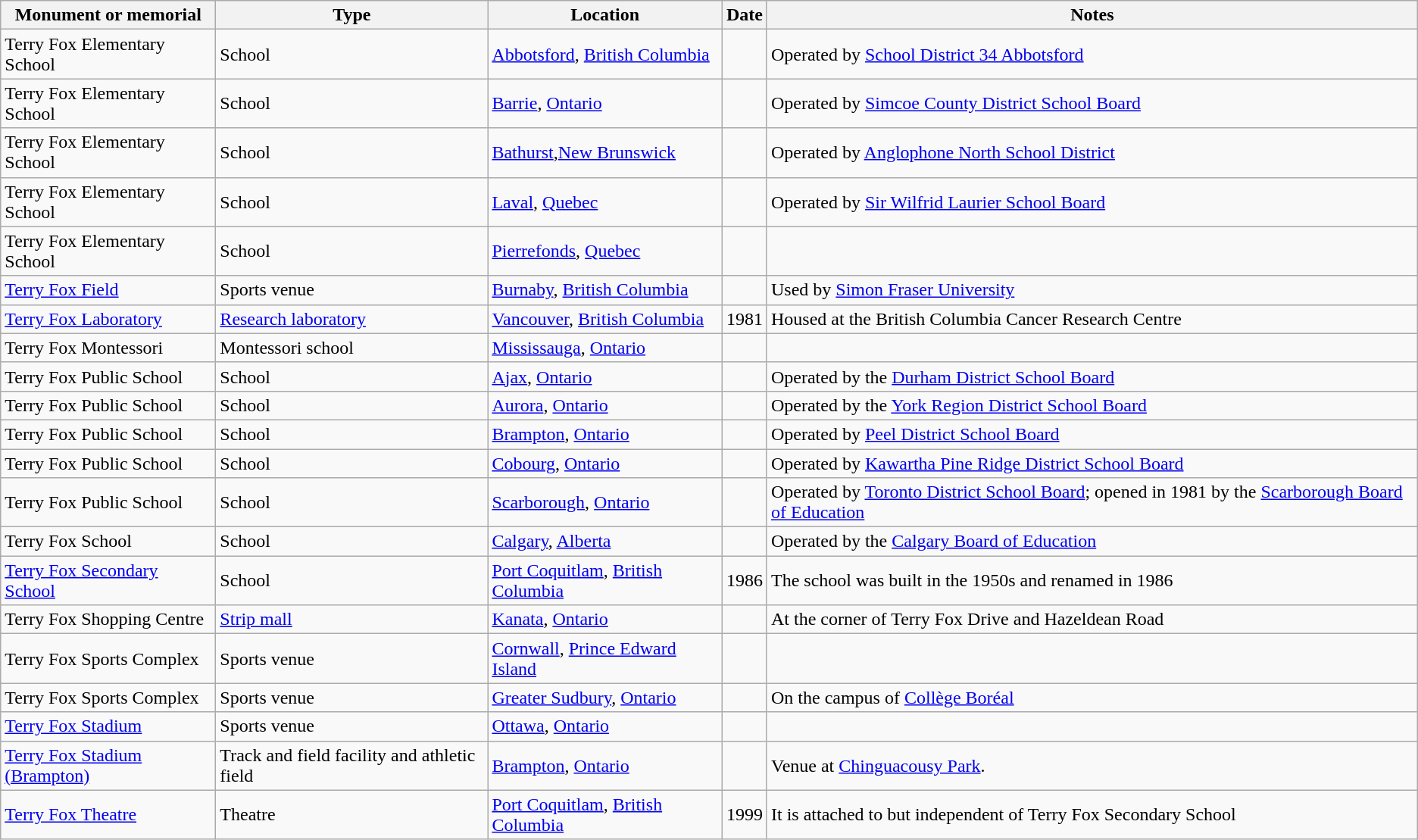<table class="wikitable">
<tr>
<th>Monument or memorial</th>
<th>Type</th>
<th>Location</th>
<th>Date</th>
<th>Notes</th>
</tr>
<tr>
<td>Terry Fox Elementary School</td>
<td>School</td>
<td><a href='#'>Abbotsford</a>, <a href='#'>British Columbia</a></td>
<td></td>
<td>Operated by <a href='#'>School District 34 Abbotsford</a></td>
</tr>
<tr>
<td>Terry Fox Elementary School</td>
<td>School</td>
<td><a href='#'>Barrie</a>, <a href='#'>Ontario</a></td>
<td></td>
<td>Operated by <a href='#'>Simcoe County District School Board</a></td>
</tr>
<tr>
<td>Terry Fox Elementary School</td>
<td>School</td>
<td><a href='#'>Bathurst</a>,<a href='#'>New Brunswick</a></td>
<td></td>
<td>Operated by <a href='#'>Anglophone North School District</a></td>
</tr>
<tr>
<td>Terry Fox Elementary School</td>
<td>School</td>
<td><a href='#'>Laval</a>, <a href='#'>Quebec</a></td>
<td></td>
<td>Operated by <a href='#'>Sir Wilfrid Laurier School Board</a></td>
</tr>
<tr>
<td>Terry Fox Elementary School</td>
<td>School</td>
<td><a href='#'>Pierrefonds</a>, <a href='#'>Quebec</a></td>
<td></td>
<td></td>
</tr>
<tr>
<td><a href='#'>Terry Fox Field</a></td>
<td>Sports venue</td>
<td><a href='#'>Burnaby</a>, <a href='#'>British Columbia</a></td>
<td></td>
<td>Used by <a href='#'>Simon Fraser University</a></td>
</tr>
<tr>
<td><a href='#'>Terry Fox Laboratory</a></td>
<td><a href='#'>Research laboratory</a></td>
<td><a href='#'>Vancouver</a>, <a href='#'>British Columbia</a></td>
<td>1981</td>
<td>Housed at the British Columbia Cancer Research Centre</td>
</tr>
<tr>
<td>Terry Fox Montessori</td>
<td>Montessori school</td>
<td><a href='#'>Mississauga</a>, <a href='#'>Ontario</a></td>
<td></td>
<td></td>
</tr>
<tr>
<td>Terry Fox Public School</td>
<td>School</td>
<td><a href='#'>Ajax</a>, <a href='#'>Ontario</a></td>
<td></td>
<td>Operated by the <a href='#'>Durham District School Board</a></td>
</tr>
<tr>
<td>Terry Fox Public School</td>
<td>School</td>
<td><a href='#'>Aurora</a>, <a href='#'>Ontario</a></td>
<td></td>
<td>Operated by the <a href='#'>York Region District School Board</a></td>
</tr>
<tr>
<td>Terry Fox Public School</td>
<td>School</td>
<td><a href='#'>Brampton</a>, <a href='#'>Ontario</a></td>
<td></td>
<td>Operated by <a href='#'>Peel District School Board</a></td>
</tr>
<tr>
<td>Terry Fox Public School</td>
<td>School</td>
<td><a href='#'>Cobourg</a>, <a href='#'>Ontario</a></td>
<td></td>
<td>Operated by <a href='#'>Kawartha Pine Ridge District School Board</a></td>
</tr>
<tr>
<td>Terry Fox Public School</td>
<td>School</td>
<td><a href='#'>Scarborough</a>, <a href='#'>Ontario</a></td>
<td></td>
<td>Operated by <a href='#'>Toronto District School Board</a>; opened in 1981 by the <a href='#'>Scarborough Board of Education</a></td>
</tr>
<tr>
<td>Terry Fox School</td>
<td>School</td>
<td><a href='#'>Calgary</a>, <a href='#'>Alberta</a></td>
<td></td>
<td>Operated by the <a href='#'>Calgary Board of Education</a></td>
</tr>
<tr>
<td><a href='#'>Terry Fox Secondary School</a></td>
<td>School</td>
<td><a href='#'>Port Coquitlam</a>, <a href='#'>British Columbia</a></td>
<td>1986</td>
<td>The school was built in the 1950s and renamed in 1986</td>
</tr>
<tr>
<td>Terry Fox Shopping Centre</td>
<td><a href='#'>Strip mall</a></td>
<td><a href='#'>Kanata</a>, <a href='#'>Ontario</a></td>
<td></td>
<td>At the corner of Terry Fox Drive and Hazeldean Road</td>
</tr>
<tr>
<td>Terry Fox Sports Complex</td>
<td>Sports venue</td>
<td><a href='#'>Cornwall</a>, <a href='#'>Prince Edward Island</a></td>
<td></td>
<td></td>
</tr>
<tr>
<td>Terry Fox Sports Complex</td>
<td>Sports venue</td>
<td><a href='#'>Greater Sudbury</a>, <a href='#'>Ontario</a></td>
<td></td>
<td>On the campus of <a href='#'>Collège Boréal</a></td>
</tr>
<tr>
<td><a href='#'>Terry Fox Stadium</a></td>
<td>Sports venue</td>
<td><a href='#'>Ottawa</a>, <a href='#'>Ontario</a></td>
<td></td>
<td></td>
</tr>
<tr>
<td><a href='#'>Terry Fox Stadium (Brampton)</a></td>
<td>Track and field facility and athletic field</td>
<td><a href='#'>Brampton</a>, <a href='#'>Ontario</a></td>
<td></td>
<td>Venue at <a href='#'>Chinguacousy Park</a>.</td>
</tr>
<tr>
<td><a href='#'>Terry Fox Theatre</a></td>
<td>Theatre</td>
<td><a href='#'>Port Coquitlam</a>, <a href='#'>British Columbia</a></td>
<td>1999</td>
<td>It is attached to but independent of Terry Fox Secondary School</td>
</tr>
</table>
